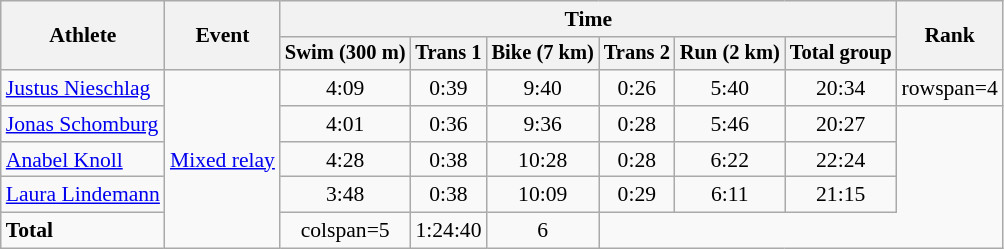<table class="wikitable" style="font-size:90%; text-align:center">
<tr>
<th rowspan=2>Athlete</th>
<th rowspan=2>Event</th>
<th colspan=6>Time</th>
<th rowspan=2>Rank</th>
</tr>
<tr style="font-size:95%">
<th>Swim (300 m)</th>
<th>Trans 1</th>
<th>Bike (7 km)</th>
<th>Trans 2</th>
<th>Run (2 km)</th>
<th>Total group</th>
</tr>
<tr>
<td align=left><a href='#'>Justus Nieschlag</a></td>
<td align=left rowspan=5><a href='#'>Mixed relay</a></td>
<td>4:09</td>
<td>0:39</td>
<td>9:40</td>
<td>0:26</td>
<td>5:40</td>
<td>20:34</td>
<td>rowspan=4 </td>
</tr>
<tr>
<td align=left><a href='#'>Jonas Schomburg</a></td>
<td>4:01</td>
<td>0:36</td>
<td>9:36</td>
<td>0:28</td>
<td>5:46</td>
<td>20:27</td>
</tr>
<tr>
<td align=left><a href='#'>Anabel Knoll</a></td>
<td>4:28</td>
<td>0:38</td>
<td>10:28</td>
<td>0:28</td>
<td>6:22</td>
<td>22:24</td>
</tr>
<tr>
<td align=left><a href='#'>Laura Lindemann</a></td>
<td>3:48</td>
<td>0:38</td>
<td>10:09</td>
<td>0:29</td>
<td>6:11</td>
<td>21:15</td>
</tr>
<tr align=center>
<td align=left><strong>Total</strong></td>
<td>colspan=5 </td>
<td>1:24:40</td>
<td>6</td>
</tr>
</table>
